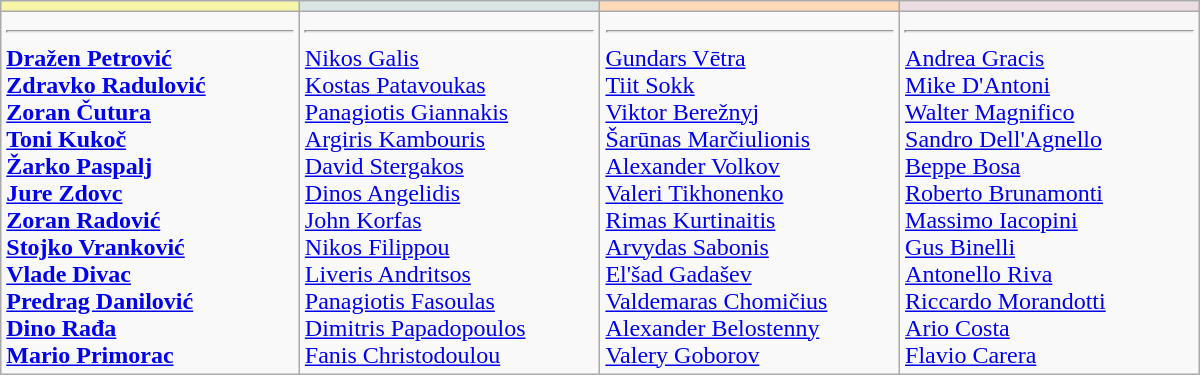<table border="1" cellpadding="2" width="800" class="wikitable">
<tr>
<td width="200" bgcolor="#F7F6A8"></td>
<td width="200" bgcolor="#DCE5E5"></td>
<td width="200" bgcolor="#FFDAB9"></td>
<td width="200" bgcolor="#EBDDE2"></td>
</tr>
<tr valign=top>
<td><strong> <hr> <a href='#'>Dražen Petrović</a> <br> <a href='#'>Zdravko Radulović</a> <br> <a href='#'>Zoran Čutura</a> <br> <a href='#'>Toni Kukoč</a> <br> <a href='#'>Žarko Paspalj</a> <br> <a href='#'>Jure Zdovc</a> <br> <a href='#'>Zoran Radović</a> <br> <a href='#'>Stojko Vranković</a> <br> <a href='#'>Vlade Divac</a> <br> <a href='#'>Predrag Danilović</a> <br> <a href='#'>Dino Rađa</a> <br> <a href='#'>Mario Primorac</a></strong></td>
<td> <hr> <a href='#'>Nikos Galis</a> <br> <a href='#'>Kostas Patavoukas</a> <br> <a href='#'>Panagiotis Giannakis</a> <br> <a href='#'>Argiris Kambouris</a> <br> <a href='#'>David Stergakos</a> <br> <a href='#'>Dinos Angelidis</a> <br> <a href='#'>John Korfas</a> <br> <a href='#'>Nikos Filippou</a> <br> <a href='#'>Liveris Andritsos</a> <br> <a href='#'>Panagiotis Fasoulas</a> <br> <a href='#'>Dimitris Papadopoulos</a> <br> <a href='#'>Fanis Christodoulou</a></td>
<td> <hr> <a href='#'>Gundars Vētra</a> <br> <a href='#'>Tiit Sokk</a> <br> <a href='#'>Viktor Berežnyj</a> <br> <a href='#'>Šarūnas Marčiulionis</a> <br> <a href='#'>Alexander Volkov</a> <br> <a href='#'>Valeri Tikhonenko</a> <br> <a href='#'>Rimas Kurtinaitis</a> <br> <a href='#'>Arvydas Sabonis</a> <br> <a href='#'>El'šad Gadašev</a> <br> <a href='#'>Valdemaras Chomičius</a> <br> <a href='#'>Alexander Belostenny</a> <br> <a href='#'>Valery Goborov</a></td>
<td> <hr> <a href='#'>Andrea Gracis</a> <br> <a href='#'>Mike D'Antoni</a> <br> <a href='#'>Walter Magnifico</a> <br> <a href='#'>Sandro Dell'Agnello</a> <br> <a href='#'>Beppe Bosa</a> <br> <a href='#'>Roberto Brunamonti</a> <br> <a href='#'>Massimo Iacopini</a> <br> <a href='#'>Gus Binelli</a> <br> <a href='#'>Antonello Riva</a> <br> <a href='#'>Riccardo Morandotti</a> <br> <a href='#'>Ario Costa</a> <br> <a href='#'>Flavio Carera</a></td>
</tr>
</table>
